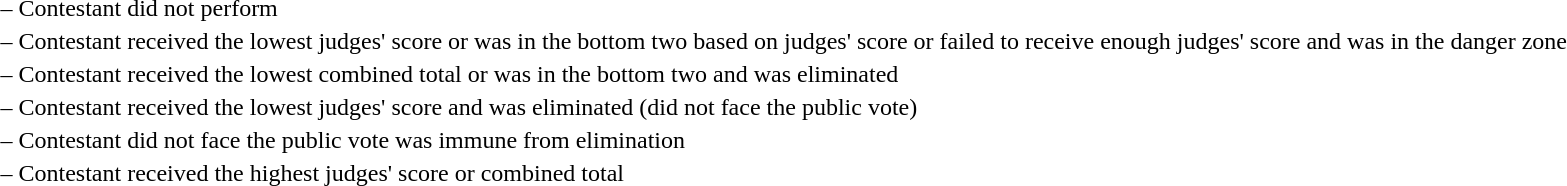<table>
<tr>
<td> –</td>
<td>Contestant did not perform</td>
</tr>
<tr>
<td> –</td>
<td>Contestant received the lowest judges' score or was in the bottom two based on judges' score or failed to receive enough judges' score and was in the danger zone</td>
</tr>
<tr>
<td> –</td>
<td>Contestant received the lowest combined total or was in the bottom two and was eliminated</td>
</tr>
<tr>
<td> –</td>
<td>Contestant received the lowest judges' score and was eliminated (did not face the public vote)</td>
</tr>
<tr>
<td> –</td>
<td>Contestant did not face the public vote was immune from elimination</td>
</tr>
<tr>
<td> –</td>
<td>Contestant received the highest judges' score or combined total</td>
</tr>
</table>
